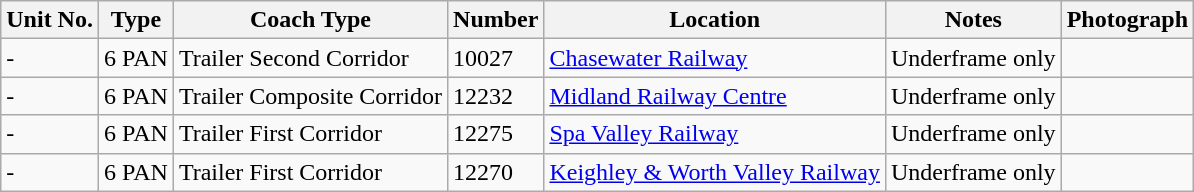<table class="wikitable">
<tr>
<th>Unit No.</th>
<th>Type</th>
<th>Coach Type</th>
<th>Number</th>
<th>Location</th>
<th>Notes</th>
<th>Photograph</th>
</tr>
<tr>
<td>-</td>
<td>6 PAN</td>
<td>Trailer Second Corridor</td>
<td>10027</td>
<td><a href='#'>Chasewater Railway</a></td>
<td>Underframe only</td>
<td></td>
</tr>
<tr>
<td>-</td>
<td>6 PAN</td>
<td>Trailer Composite Corridor</td>
<td>12232</td>
<td><a href='#'>Midland Railway Centre</a></td>
<td>Underframe only</td>
<td></td>
</tr>
<tr>
<td>-</td>
<td>6 PAN</td>
<td>Trailer First Corridor</td>
<td>12275</td>
<td><a href='#'>Spa Valley Railway</a></td>
<td>Underframe only</td>
<td></td>
</tr>
<tr>
<td>-</td>
<td>6 PAN</td>
<td>Trailer First Corridor</td>
<td>12270</td>
<td><a href='#'>Keighley & Worth Valley Railway</a></td>
<td>Underframe only</td>
<td></td>
</tr>
</table>
